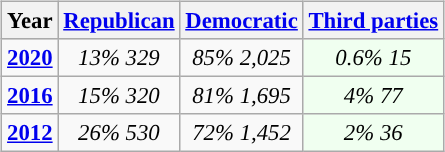<table class="wikitable" style="float:right; font-size:95%;">
<tr bgcolor=lightgrey>
<th>Year</th>
<th><a href='#'>Republican</a></th>
<th><a href='#'>Democratic</a></th>
<th><a href='#'>Third parties</a></th>
</tr>
<tr>
<td style="text-align:center; "><strong><a href='#'>2020</a></strong></td>
<td style="text-align:center; "><em>13%</em> <em>329</em></td>
<td style="text-align:center; "><em>85%</em> <em>2,025</em></td>
<td style="text-align:center; background:honeyDew;"><em>0.6%</em> <em>15</em></td>
</tr>
<tr>
<td style="text-align:center; "><strong><a href='#'>2016</a></strong></td>
<td style="text-align:center; "><em>15%</em> <em>320</em></td>
<td style="text-align:center; "><em>81%</em> <em>1,695</em></td>
<td style="text-align:center; background:honeyDew;"><em>4%</em> <em>77</em></td>
</tr>
<tr>
<td style="text-align:center; "><strong><a href='#'>2012</a></strong></td>
<td style="text-align:center; "><em>26%</em> <em>530</em></td>
<td style="text-align:center; "><em>72%</em> <em>1,452</em></td>
<td style="text-align:center; background:honeyDew;"><em>2%</em> <em>36</em></td>
</tr>
</table>
